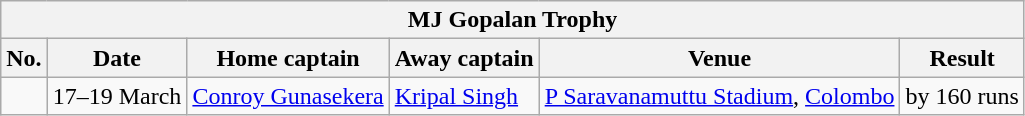<table class="wikitable">
<tr>
<th colspan="9">MJ Gopalan Trophy</th>
</tr>
<tr>
<th>No.</th>
<th>Date</th>
<th>Home captain</th>
<th>Away captain</th>
<th>Venue</th>
<th>Result</th>
</tr>
<tr>
<td></td>
<td>17–19 March</td>
<td><a href='#'>Conroy Gunasekera</a></td>
<td><a href='#'>Kripal Singh</a></td>
<td><a href='#'>P Saravanamuttu Stadium</a>, <a href='#'>Colombo</a></td>
<td> by 160 runs</td>
</tr>
</table>
